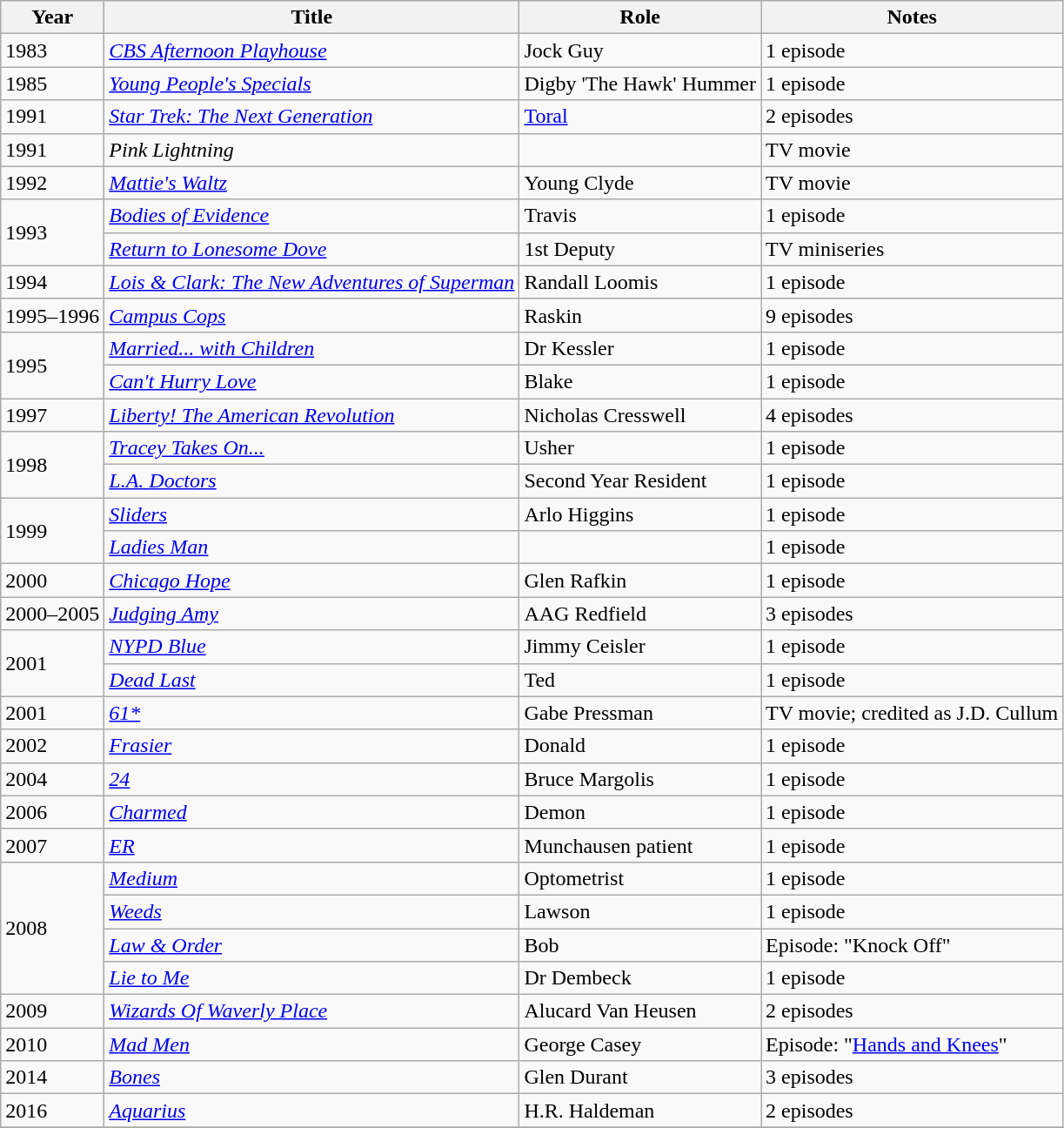<table class="wikitable sortable plainrowheaders">
<tr>
<th>Year</th>
<th>Title</th>
<th>Role</th>
<th>Notes</th>
</tr>
<tr>
<td>1983</td>
<td><em><a href='#'>CBS Afternoon Playhouse</a></em></td>
<td>Jock Guy</td>
<td>1 episode</td>
</tr>
<tr>
<td>1985</td>
<td><em><a href='#'>Young People's Specials</a></em></td>
<td>Digby 'The Hawk' Hummer</td>
<td>1 episode</td>
</tr>
<tr>
<td>1991</td>
<td><em><a href='#'>Star Trek: The Next Generation</a></em></td>
<td><a href='#'>Toral</a></td>
<td>2 episodes</td>
</tr>
<tr>
<td>1991</td>
<td><em>Pink Lightning</em></td>
<td></td>
<td>TV movie</td>
</tr>
<tr>
<td>1992</td>
<td><em><a href='#'>Mattie's Waltz</a></em></td>
<td>Young Clyde</td>
<td>TV movie</td>
</tr>
<tr>
<td rowspan="2">1993</td>
<td><em><a href='#'>Bodies of Evidence</a></em></td>
<td>Travis</td>
<td>1 episode</td>
</tr>
<tr>
<td><em><a href='#'>Return to Lonesome Dove</a></em></td>
<td>1st Deputy</td>
<td>TV miniseries</td>
</tr>
<tr>
<td>1994</td>
<td><em><a href='#'>Lois & Clark: The New Adventures of Superman</a></em></td>
<td>Randall Loomis</td>
<td>1 episode</td>
</tr>
<tr>
<td>1995–1996</td>
<td><em><a href='#'>Campus Cops</a></em></td>
<td>Raskin</td>
<td>9 episodes</td>
</tr>
<tr>
<td rowspan="2">1995</td>
<td><em><a href='#'>Married... with Children</a></em></td>
<td>Dr Kessler</td>
<td>1 episode</td>
</tr>
<tr>
<td><em><a href='#'>Can't Hurry Love</a></em></td>
<td>Blake</td>
<td>1 episode</td>
</tr>
<tr>
<td>1997</td>
<td><em><a href='#'>Liberty! The American Revolution</a></em></td>
<td>Nicholas Cresswell</td>
<td>4 episodes</td>
</tr>
<tr>
<td rowspan="2">1998</td>
<td><em><a href='#'>Tracey Takes On...</a></em></td>
<td>Usher</td>
<td>1 episode</td>
</tr>
<tr>
<td><em><a href='#'>L.A. Doctors</a></em></td>
<td>Second Year Resident</td>
<td>1 episode</td>
</tr>
<tr>
<td rowspan="2">1999</td>
<td><em><a href='#'>Sliders</a></em></td>
<td>Arlo Higgins</td>
<td>1 episode</td>
</tr>
<tr>
<td><em><a href='#'>Ladies Man</a></em></td>
<td></td>
<td>1 episode</td>
</tr>
<tr>
<td>2000</td>
<td><em><a href='#'>Chicago Hope</a></em></td>
<td>Glen Rafkin</td>
<td>1 episode</td>
</tr>
<tr>
<td>2000–2005</td>
<td><em><a href='#'>Judging Amy</a></em></td>
<td>AAG Redfield</td>
<td>3 episodes</td>
</tr>
<tr>
<td rowspan="2">2001</td>
<td><em><a href='#'>NYPD Blue</a></em></td>
<td>Jimmy Ceisler</td>
<td>1 episode</td>
</tr>
<tr>
<td><em><a href='#'>Dead Last</a></em></td>
<td>Ted</td>
<td>1 episode</td>
</tr>
<tr>
<td>2001</td>
<td><em><a href='#'>61*</a></em></td>
<td>Gabe Pressman</td>
<td>TV movie; credited as J.D. Cullum</td>
</tr>
<tr>
<td>2002</td>
<td><em><a href='#'>Frasier</a></em></td>
<td>Donald</td>
<td>1 episode</td>
</tr>
<tr>
<td>2004</td>
<td><em><a href='#'>24</a></em></td>
<td>Bruce Margolis</td>
<td>1 episode</td>
</tr>
<tr>
<td>2006</td>
<td><em><a href='#'>Charmed</a></em></td>
<td>Demon</td>
<td>1 episode</td>
</tr>
<tr>
<td>2007</td>
<td><em><a href='#'>ER</a></em></td>
<td>Munchausen patient</td>
<td>1 episode</td>
</tr>
<tr>
<td rowspan="4">2008</td>
<td><em><a href='#'>Medium</a></em></td>
<td>Optometrist</td>
<td>1 episode</td>
</tr>
<tr>
<td><em><a href='#'>Weeds</a></em></td>
<td>Lawson</td>
<td>1 episode</td>
</tr>
<tr>
<td><em><a href='#'>Law & Order</a></em></td>
<td>Bob</td>
<td>Episode: "Knock Off"</td>
</tr>
<tr>
<td><em><a href='#'>Lie to Me</a></em></td>
<td>Dr Dembeck</td>
<td>1 episode</td>
</tr>
<tr>
<td>2009</td>
<td><em><a href='#'>Wizards Of Waverly Place</a></em></td>
<td>Alucard Van Heusen</td>
<td>2 episodes</td>
</tr>
<tr>
<td>2010</td>
<td><em><a href='#'>Mad Men</a></em></td>
<td>George Casey</td>
<td>Episode: "<a href='#'>Hands and Knees</a>"</td>
</tr>
<tr>
<td>2014</td>
<td><em><a href='#'>Bones</a></em></td>
<td>Glen Durant</td>
<td>3 episodes</td>
</tr>
<tr>
<td>2016</td>
<td><em><a href='#'>Aquarius</a></em></td>
<td>H.R. Haldeman</td>
<td>2 episodes</td>
</tr>
<tr>
</tr>
</table>
